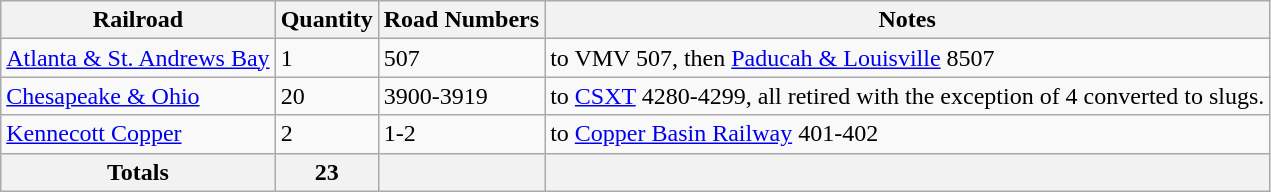<table class="wikitable">
<tr>
<th>Railroad</th>
<th>Quantity</th>
<th>Road Numbers</th>
<th>Notes</th>
</tr>
<tr>
<td><a href='#'>Atlanta & St. Andrews Bay</a></td>
<td>1</td>
<td>507</td>
<td>to VMV 507, then <a href='#'>Paducah & Louisville</a> 8507</td>
</tr>
<tr>
<td><a href='#'>Chesapeake & Ohio</a></td>
<td>20</td>
<td>3900-3919</td>
<td>to <a href='#'>CSXT</a> 4280-4299, all retired with the exception of 4 converted to slugs.</td>
</tr>
<tr>
<td><a href='#'>Kennecott Copper</a></td>
<td>2</td>
<td>1-2</td>
<td>to <a href='#'>Copper Basin Railway</a> 401-402</td>
</tr>
<tr>
<th>Totals</th>
<th>23</th>
<th></th>
<th></th>
</tr>
</table>
